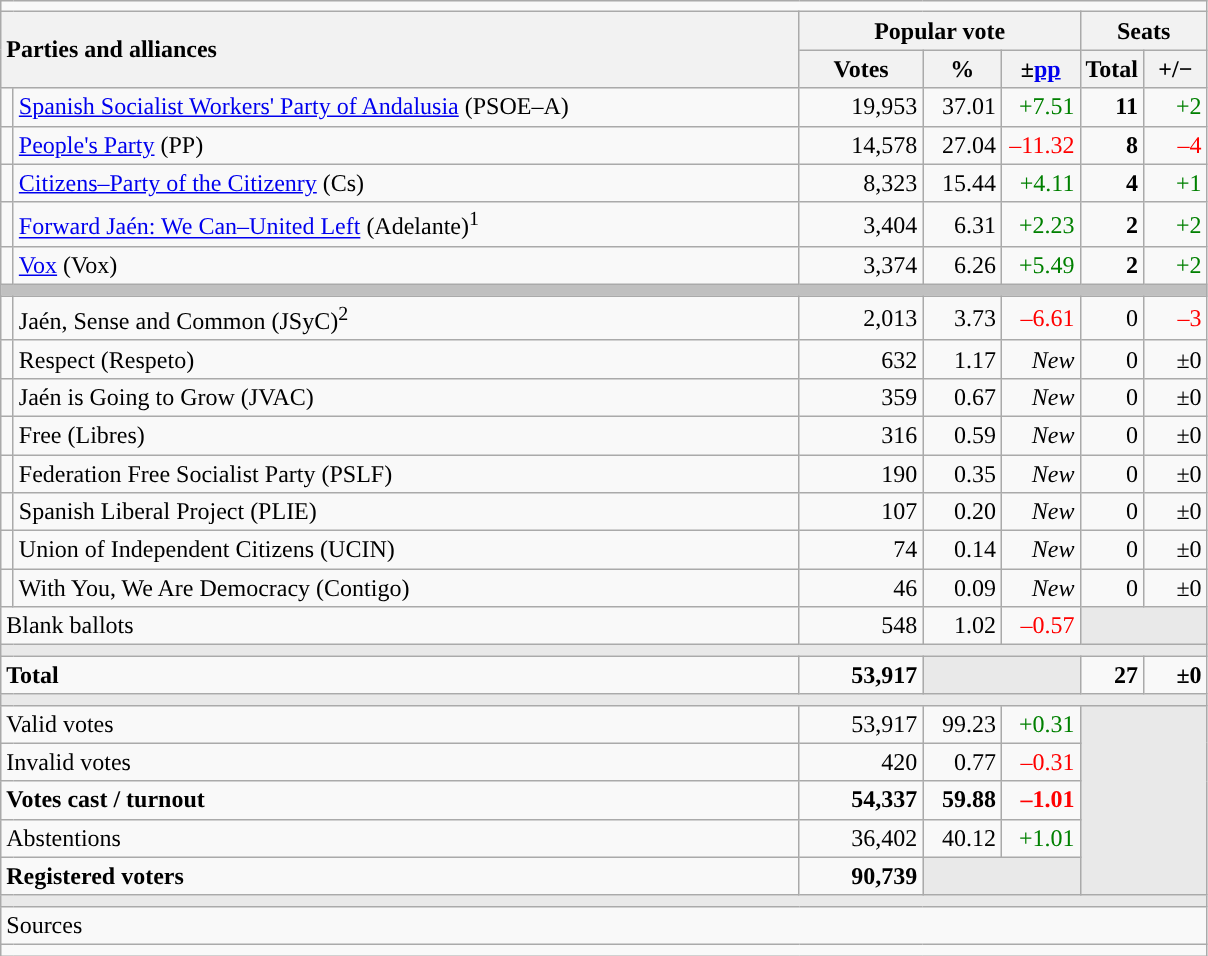<table class="wikitable" style="text-align:right;">
<tr>
<td colspan="7"></td>
</tr>
<tr>
<th style="text-align:left;" rowspan="2" colspan="2" width="525">Parties and alliances</th>
<th colspan="3">Popular vote</th>
<th colspan="2">Seats</th>
</tr>
<tr>
<th width="75">Votes</th>
<th width="45">%</th>
<th width="45">±<a href='#'>pp</a></th>
<th width="35">Total</th>
<th width="35">+/−</th>
</tr>
<tr>
<td width="1" style="color:inherit;background:"></td>
<td align="left"><a href='#'>Spanish Socialist Workers' Party of Andalusia</a> (PSOE–A)</td>
<td>19,953</td>
<td>37.01</td>
<td style="color:green;">+7.51</td>
<td><strong>11</strong></td>
<td style="color:green;">+2</td>
</tr>
<tr>
<td style="color:inherit;background:"></td>
<td align="left"><a href='#'>People's Party</a> (PP)</td>
<td>14,578</td>
<td>27.04</td>
<td style="color:red;">–11.32</td>
<td><strong>8</strong></td>
<td style="color:red;">–4</td>
</tr>
<tr>
<td style="color:inherit;background:"></td>
<td align="left"><a href='#'>Citizens–Party of the Citizenry</a> (Cs)</td>
<td>8,323</td>
<td>15.44</td>
<td style="color:green;">+4.11</td>
<td><strong>4</strong></td>
<td style="color:green;">+1</td>
</tr>
<tr>
<td style="color:inherit;background:"></td>
<td align="left"><a href='#'>Forward Jaén: We Can–United Left</a> (Adelante)<sup>1</sup></td>
<td>3,404</td>
<td>6.31</td>
<td style="color:green;">+2.23</td>
<td><strong>2</strong></td>
<td style="color:green;">+2</td>
</tr>
<tr>
<td style="color:inherit;background:"></td>
<td align="left"><a href='#'>Vox</a> (Vox)</td>
<td>3,374</td>
<td>6.26</td>
<td style="color:green;">+5.49</td>
<td><strong>2</strong></td>
<td style="color:green;">+2</td>
</tr>
<tr>
<td colspan="7" bgcolor="#C0C0C0"></td>
</tr>
<tr>
<td style="color:inherit;background:"></td>
<td align="left">Jaén, Sense and Common (JSyC)<sup>2</sup></td>
<td>2,013</td>
<td>3.73</td>
<td style="color:red;">–6.61</td>
<td>0</td>
<td style="color:red;">–3</td>
</tr>
<tr>
<td style="color:inherit;background:"></td>
<td align="left">Respect (Respeto)</td>
<td>632</td>
<td>1.17</td>
<td><em>New</em></td>
<td>0</td>
<td>±0</td>
</tr>
<tr>
<td style="color:inherit;background:"></td>
<td align="left">Jaén is Going to Grow (JVAC)</td>
<td>359</td>
<td>0.67</td>
<td><em>New</em></td>
<td>0</td>
<td>±0</td>
</tr>
<tr>
<td style="color:inherit;background:"></td>
<td align="left">Free (Libres)</td>
<td>316</td>
<td>0.59</td>
<td><em>New</em></td>
<td>0</td>
<td>±0</td>
</tr>
<tr>
<td style="color:inherit;background:"></td>
<td align="left">Federation Free Socialist Party (PSLF)</td>
<td>190</td>
<td>0.35</td>
<td><em>New</em></td>
<td>0</td>
<td>±0</td>
</tr>
<tr>
<td style="color:inherit;background:"></td>
<td align="left">Spanish Liberal Project (PLIE)</td>
<td>107</td>
<td>0.20</td>
<td><em>New</em></td>
<td>0</td>
<td>±0</td>
</tr>
<tr>
<td style="color:inherit;background:"></td>
<td align="left">Union of Independent Citizens (UCIN)</td>
<td>74</td>
<td>0.14</td>
<td><em>New</em></td>
<td>0</td>
<td>±0</td>
</tr>
<tr>
<td style="color:inherit;background:"></td>
<td align="left">With You, We Are Democracy (Contigo)</td>
<td>46</td>
<td>0.09</td>
<td><em>New</em></td>
<td>0</td>
<td>±0</td>
</tr>
<tr>
<td align="left" colspan="2">Blank ballots</td>
<td>548</td>
<td>1.02</td>
<td style="color:red;">–0.57</td>
<td bgcolor="#E9E9E9" colspan="2"></td>
</tr>
<tr>
<td colspan="7" bgcolor="#E9E9E9"></td>
</tr>
<tr style="font-weight:bold;">
<td align="left" colspan="2">Total</td>
<td>53,917</td>
<td bgcolor="#E9E9E9" colspan="2"></td>
<td>27</td>
<td>±0</td>
</tr>
<tr>
<td colspan="7" bgcolor="#E9E9E9"></td>
</tr>
<tr>
<td align="left" colspan="2">Valid votes</td>
<td>53,917</td>
<td>99.23</td>
<td style="color:green;">+0.31</td>
<td bgcolor="#E9E9E9" colspan="2" rowspan="5"></td>
</tr>
<tr>
<td align="left" colspan="2">Invalid votes</td>
<td>420</td>
<td>0.77</td>
<td style="color:red;">–0.31</td>
</tr>
<tr style="font-weight:bold;">
<td align="left" colspan="2">Votes cast / turnout</td>
<td>54,337</td>
<td>59.88</td>
<td style="color:red;">–1.01</td>
</tr>
<tr>
<td align="left" colspan="2">Abstentions</td>
<td>36,402</td>
<td>40.12</td>
<td style="color:green;">+1.01</td>
</tr>
<tr style="font-weight:bold;">
<td align="left" colspan="2">Registered voters</td>
<td>90,739</td>
<td bgcolor="#E9E9E9" colspan="2"></td>
</tr>
<tr>
<td colspan="7" bgcolor="#E9E9E9"></td>
</tr>
<tr>
<td align="left" colspan="7">Sources</td>
</tr>
<tr>
<td colspan="7" style="text-align:left; max-width:790px;"></td>
</tr>
</table>
